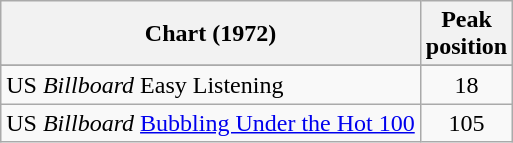<table class="wikitable">
<tr>
<th align="left">Chart (1972)</th>
<th align="center">Peak<br>position</th>
</tr>
<tr>
</tr>
<tr>
<td>US <em>Billboard</em> Easy Listening</td>
<td align="center">18</td>
</tr>
<tr>
<td>US <em>Billboard</em> <a href='#'>Bubbling Under the Hot 100</a></td>
<td align="center">105</td>
</tr>
</table>
